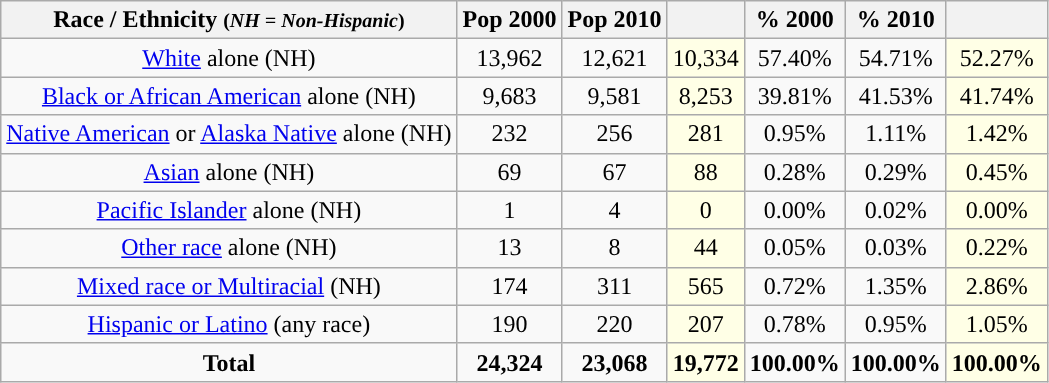<table class="wikitable" style="text-align:center;">
<tr>
<th>Race / Ethnicity <small>(<em>NH = Non-Hispanic</em>)</small></th>
<th>Pop 2000</th>
<th>Pop 2010</th>
<th></th>
<th>% 2000</th>
<th>% 2010</th>
<th></th>
</tr>
<tr>
<td><a href='#'>White</a> alone (NH)</td>
<td>13,962</td>
<td>12,621</td>
<td style='background: #ffffe6;'>10,334</td>
<td>57.40%</td>
<td>54.71%</td>
<td style='background: #ffffe6;'>52.27%</td>
</tr>
<tr>
<td><a href='#'>Black or African American</a> alone (NH)</td>
<td>9,683</td>
<td>9,581</td>
<td style='background: #ffffe6;'>8,253</td>
<td>39.81%</td>
<td>41.53%</td>
<td style='background: #ffffe6;'>41.74%</td>
</tr>
<tr>
<td><a href='#'>Native American</a> or <a href='#'>Alaska Native</a> alone (NH)</td>
<td>232</td>
<td>256</td>
<td style='background: #ffffe6;'>281</td>
<td>0.95%</td>
<td>1.11%</td>
<td style='background: #ffffe6;'>1.42%</td>
</tr>
<tr>
<td><a href='#'>Asian</a> alone (NH)</td>
<td>69</td>
<td>67</td>
<td style='background: #ffffe6;'>88</td>
<td>0.28%</td>
<td>0.29%</td>
<td style='background: #ffffe6;'>0.45%</td>
</tr>
<tr>
<td><a href='#'>Pacific Islander</a> alone (NH)</td>
<td>1</td>
<td>4</td>
<td style='background: #ffffe6;'>0</td>
<td>0.00%</td>
<td>0.02%</td>
<td style='background: #ffffe6;'>0.00%</td>
</tr>
<tr>
<td><a href='#'>Other race</a> alone (NH)</td>
<td>13</td>
<td>8</td>
<td style='background: #ffffe6;'>44</td>
<td>0.05%</td>
<td>0.03%</td>
<td style='background: #ffffe6;'>0.22%</td>
</tr>
<tr>
<td><a href='#'>Mixed race or Multiracial</a> (NH)</td>
<td>174</td>
<td>311</td>
<td style='background: #ffffe6;'>565</td>
<td>0.72%</td>
<td>1.35%</td>
<td style='background: #ffffe6;'>2.86%</td>
</tr>
<tr>
<td><a href='#'>Hispanic or Latino</a> (any race)</td>
<td>190</td>
<td>220</td>
<td style='background: #ffffe6;'>207</td>
<td>0.78%</td>
<td>0.95%</td>
<td style='background: #ffffe6;'>1.05%</td>
</tr>
<tr>
<td><strong>Total</strong></td>
<td><strong>24,324</strong></td>
<td><strong>23,068</strong></td>
<td style='background: #ffffe6;'><strong>19,772</strong></td>
<td><strong>100.00%</strong></td>
<td><strong>100.00%</strong></td>
<td style='background: #ffffe6;'><strong>100.00%</strong></td>
</tr>
</table>
